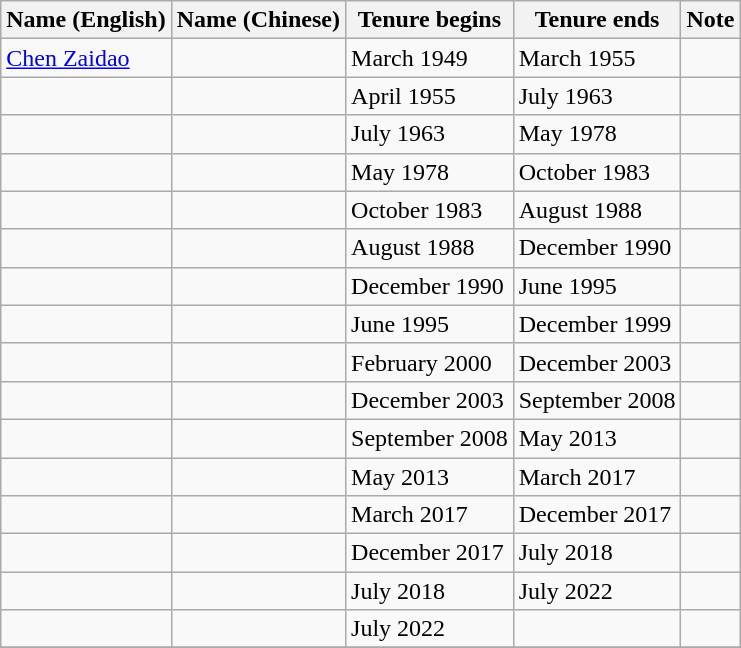<table class="wikitable">
<tr>
<th>Name (English)</th>
<th>Name (Chinese)</th>
<th>Tenure begins</th>
<th>Tenure ends</th>
<th>Note</th>
</tr>
<tr>
<td><a href='#'>Chen Zaidao</a></td>
<td></td>
<td>March 1949</td>
<td>March 1955</td>
<td></td>
</tr>
<tr>
<td></td>
<td></td>
<td>April 1955</td>
<td>July 1963</td>
<td></td>
</tr>
<tr>
<td></td>
<td></td>
<td>July 1963</td>
<td>May 1978</td>
<td></td>
</tr>
<tr>
<td></td>
<td></td>
<td>May 1978</td>
<td>October 1983</td>
<td></td>
</tr>
<tr>
<td></td>
<td></td>
<td>October 1983</td>
<td>August 1988</td>
<td></td>
</tr>
<tr>
<td></td>
<td></td>
<td>August 1988</td>
<td>December 1990</td>
<td></td>
</tr>
<tr>
<td></td>
<td></td>
<td>December 1990</td>
<td>June 1995</td>
<td></td>
</tr>
<tr>
<td></td>
<td></td>
<td>June 1995</td>
<td>December 1999</td>
<td></td>
</tr>
<tr>
<td></td>
<td></td>
<td>February 2000</td>
<td>December 2003</td>
<td></td>
</tr>
<tr>
<td></td>
<td></td>
<td>December 2003</td>
<td>September 2008</td>
<td></td>
</tr>
<tr>
<td></td>
<td></td>
<td>September 2008</td>
<td>May 2013</td>
<td></td>
</tr>
<tr>
<td></td>
<td></td>
<td>May 2013</td>
<td>March 2017</td>
<td></td>
</tr>
<tr>
<td></td>
<td></td>
<td>March 2017</td>
<td>December 2017</td>
<td></td>
</tr>
<tr>
<td></td>
<td></td>
<td>December 2017</td>
<td>July 2018</td>
<td></td>
</tr>
<tr>
<td></td>
<td></td>
<td>July 2018</td>
<td>July 2022</td>
<td></td>
</tr>
<tr>
<td></td>
<td></td>
<td>July 2022</td>
<td></td>
<td></td>
</tr>
<tr>
</tr>
</table>
